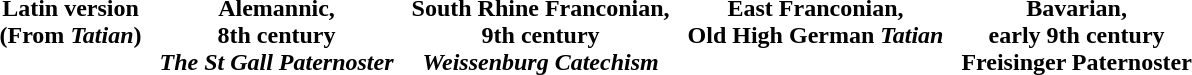<table cellpadding="5">
<tr style="vertical-align: top">
<th>Latin version<br>(From <em>Tatian</em>)</th>
<th>Alemannic,<br>8th century<br><em>The St Gall Paternoster</em></th>
<th>South Rhine Franconian,<br>9th century<br><em>Weissenburg Catechism</em></th>
<th>East Franconian, <br>Old High German <em>Tatian</em></th>
<th>Bavarian,<br>early 9th century<br>Freisinger Paternoster</th>
</tr>
<tr style="vertical-align: top">
<td><br>
</td>
<td><br></td>
<td><br></td>
<td><br></td>
<td><br></td>
</tr>
</table>
